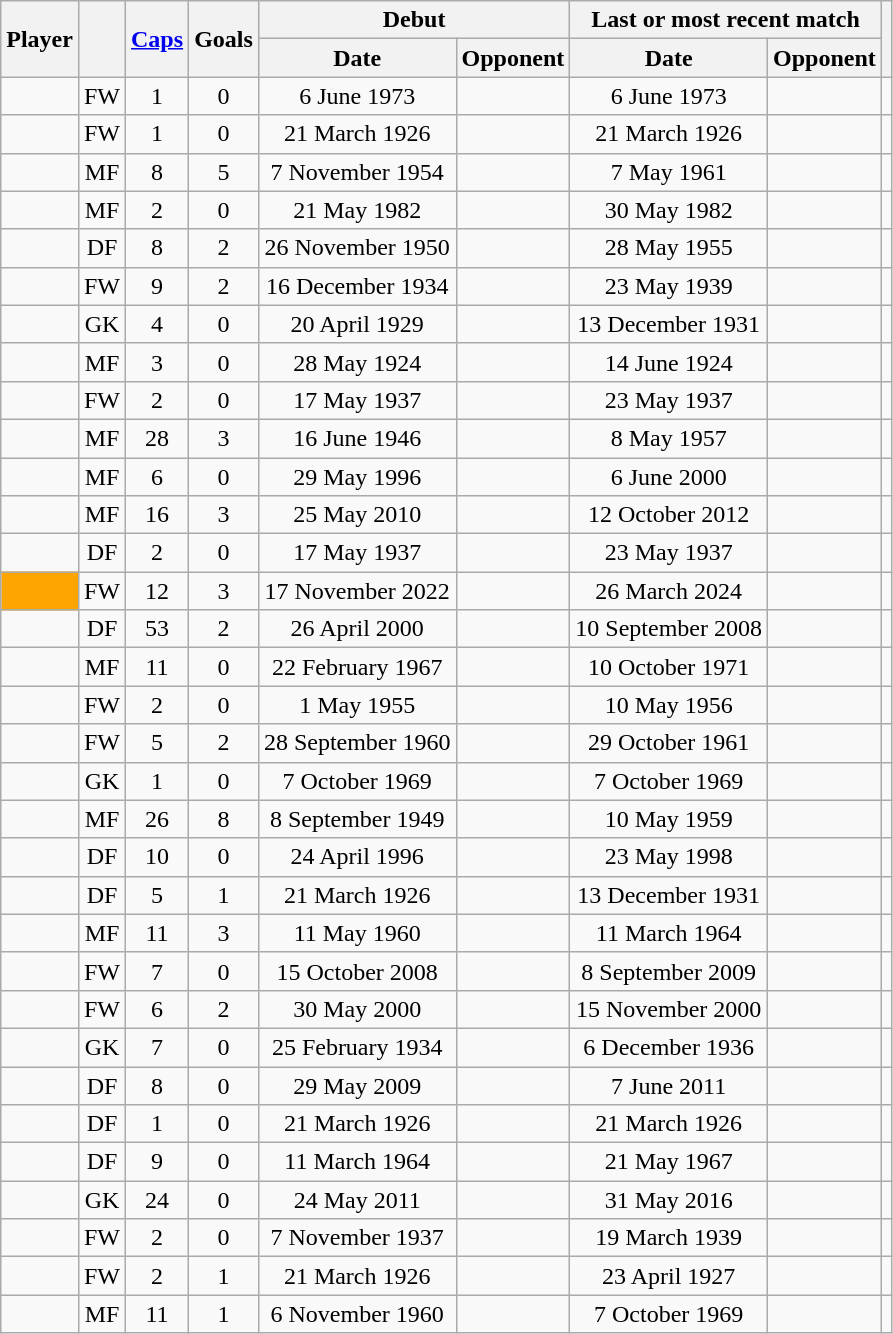<table class="wikitable sortable" style="text-align: center;">
<tr>
<th scope=col rowspan=2>Player</th>
<th scope=col rowspan=2></th>
<th scope=col rowspan=2><a href='#'>Caps</a></th>
<th scope=col rowspan=2>Goals</th>
<th scope=col colspan=2>Debut</th>
<th scope=col colspan=2>Last or most recent match</th>
<th scope=col rowspan=2 class=unsortable></th>
</tr>
<tr class=unsortable>
<th scope=col>Date</th>
<th scope=col>Opponent</th>
<th scope=col>Date</th>
<th scope=col>Opponent</th>
</tr>
<tr>
<td></td>
<td>FW</td>
<td>1</td>
<td>0</td>
<td>6 June 1973</td>
<td align=left></td>
<td>6 June 1973</td>
<td align=left></td>
<td></td>
</tr>
<tr>
<td></td>
<td>FW</td>
<td>1</td>
<td>0</td>
<td>21 March 1926</td>
<td align=left></td>
<td>21 March 1926</td>
<td align=left></td>
<td></td>
</tr>
<tr>
<td></td>
<td>MF</td>
<td>8</td>
<td>5</td>
<td>7 November 1954</td>
<td align=left></td>
<td>7 May 1961</td>
<td align=left></td>
<td></td>
</tr>
<tr>
<td></td>
<td>MF</td>
<td>2</td>
<td>0</td>
<td>21 May 1982</td>
<td align=left></td>
<td>30 May 1982</td>
<td align=left></td>
<td></td>
</tr>
<tr>
<td></td>
<td>DF</td>
<td>8</td>
<td>2</td>
<td>26 November 1950</td>
<td align=left></td>
<td>28 May 1955</td>
<td align=left></td>
<td></td>
</tr>
<tr>
<td></td>
<td>FW</td>
<td>9</td>
<td>2</td>
<td>16 December 1934</td>
<td align=left></td>
<td>23 May 1939</td>
<td align=left></td>
<td></td>
</tr>
<tr>
<td></td>
<td>GK</td>
<td>4</td>
<td>0</td>
<td>20 April 1929</td>
<td align=left></td>
<td>13 December 1931</td>
<td align=left></td>
<td></td>
</tr>
<tr>
<td></td>
<td>MF</td>
<td>3</td>
<td>0</td>
<td>28 May 1924</td>
<td align=left></td>
<td>14 June 1924</td>
<td align=left></td>
<td></td>
</tr>
<tr>
<td></td>
<td>FW</td>
<td>2</td>
<td>0</td>
<td>17 May 1937</td>
<td align=left></td>
<td>23 May 1937</td>
<td align=left></td>
<td></td>
</tr>
<tr>
<td></td>
<td>MF</td>
<td>28</td>
<td>3</td>
<td>16 June 1946</td>
<td align=left></td>
<td>8 May 1957</td>
<td align=left></td>
<td></td>
</tr>
<tr>
<td></td>
<td>MF</td>
<td>6</td>
<td>0</td>
<td>29 May 1996</td>
<td align=left></td>
<td>6 June 2000</td>
<td align=left></td>
<td></td>
</tr>
<tr>
<td></td>
<td>MF</td>
<td>16</td>
<td>3</td>
<td>25 May 2010</td>
<td align=left></td>
<td>12 October 2012</td>
<td align=left></td>
<td></td>
</tr>
<tr>
<td></td>
<td>DF</td>
<td>2</td>
<td>0</td>
<td>17 May 1937</td>
<td align=left></td>
<td>23 May 1937</td>
<td align=left></td>
<td></td>
</tr>
<tr>
<td bgcolor=orange></td>
<td>FW</td>
<td>12</td>
<td>3</td>
<td>17 November 2022</td>
<td align=left></td>
<td>26 March 2024</td>
<td align=left></td>
<td></td>
</tr>
<tr>
<td></td>
<td>DF</td>
<td>53</td>
<td>2</td>
<td>26 April 2000</td>
<td align=left></td>
<td>10 September 2008</td>
<td align=left></td>
<td></td>
</tr>
<tr>
<td></td>
<td>MF</td>
<td>11</td>
<td>0</td>
<td>22 February 1967</td>
<td align=left></td>
<td>10 October 1971</td>
<td align=left></td>
<td></td>
</tr>
<tr>
<td></td>
<td>FW</td>
<td>2</td>
<td>0</td>
<td>1 May 1955</td>
<td align=left></td>
<td>10 May 1956</td>
<td align=left></td>
<td></td>
</tr>
<tr>
<td></td>
<td>FW</td>
<td>5</td>
<td>2</td>
<td>28 September 1960</td>
<td align=left></td>
<td>29 October 1961</td>
<td align=left></td>
<td></td>
</tr>
<tr>
<td></td>
<td>GK</td>
<td>1</td>
<td>0</td>
<td>7 October 1969</td>
<td align=left></td>
<td>7 October 1969</td>
<td align=left></td>
<td></td>
</tr>
<tr>
<td></td>
<td>MF</td>
<td>26</td>
<td>8</td>
<td>8 September 1949</td>
<td align=left></td>
<td>10 May 1959</td>
<td align=left></td>
<td></td>
</tr>
<tr>
<td></td>
<td>DF</td>
<td>10</td>
<td>0</td>
<td>24 April 1996</td>
<td align=left></td>
<td>23 May 1998</td>
<td align=left></td>
<td></td>
</tr>
<tr>
<td></td>
<td>DF</td>
<td>5</td>
<td>1</td>
<td>21 March 1926</td>
<td align=left></td>
<td>13 December 1931</td>
<td align=left></td>
<td></td>
</tr>
<tr>
<td></td>
<td>MF</td>
<td>11</td>
<td>3</td>
<td>11 May 1960</td>
<td align=left></td>
<td>11 March 1964</td>
<td align=left></td>
<td></td>
</tr>
<tr>
<td></td>
<td>FW</td>
<td>7</td>
<td>0</td>
<td>15 October 2008</td>
<td align=left></td>
<td>8 September 2009</td>
<td align=left></td>
<td></td>
</tr>
<tr>
<td></td>
<td>FW</td>
<td>6</td>
<td>2</td>
<td>30 May 2000</td>
<td align=left></td>
<td>15 November 2000</td>
<td align=left></td>
<td></td>
</tr>
<tr>
<td></td>
<td>GK</td>
<td>7</td>
<td>0</td>
<td>25 February 1934</td>
<td align=left></td>
<td>6 December 1936</td>
<td align=left></td>
<td></td>
</tr>
<tr>
<td></td>
<td>DF</td>
<td>8</td>
<td>0</td>
<td>29 May 2009</td>
<td align=left></td>
<td>7 June 2011</td>
<td align=left></td>
<td></td>
</tr>
<tr>
<td></td>
<td>DF</td>
<td>1</td>
<td>0</td>
<td>21 March 1926</td>
<td align=left></td>
<td>21 March 1926</td>
<td align=left></td>
<td></td>
</tr>
<tr>
<td></td>
<td>DF</td>
<td>9</td>
<td>0</td>
<td>11 March 1964</td>
<td align=left></td>
<td>21 May 1967</td>
<td align=left></td>
<td></td>
</tr>
<tr>
<td></td>
<td>GK</td>
<td>24</td>
<td>0</td>
<td>24 May 2011</td>
<td align=left></td>
<td>31 May 2016</td>
<td align=left></td>
<td></td>
</tr>
<tr>
<td></td>
<td>FW</td>
<td>2</td>
<td>0</td>
<td>7 November 1937</td>
<td align=left></td>
<td>19 March 1939</td>
<td align=left></td>
<td></td>
</tr>
<tr>
<td></td>
<td>FW</td>
<td>2</td>
<td>1</td>
<td>21 March 1926</td>
<td align=left></td>
<td>23 April 1927</td>
<td align=left></td>
<td></td>
</tr>
<tr>
<td></td>
<td>MF</td>
<td>11</td>
<td>1</td>
<td>6 November 1960</td>
<td align=left></td>
<td>7 October 1969</td>
<td align=left></td>
<td></td>
</tr>
</table>
